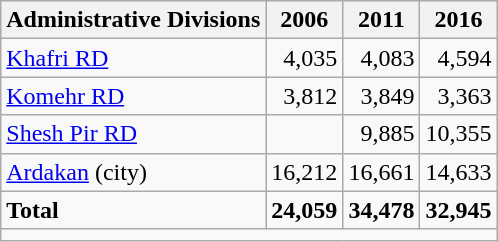<table class="wikitable">
<tr>
<th>Administrative Divisions</th>
<th>2006</th>
<th>2011</th>
<th>2016</th>
</tr>
<tr>
<td><a href='#'>Khafri RD</a></td>
<td style="text-align: right;">4,035</td>
<td style="text-align: right;">4,083</td>
<td style="text-align: right;">4,594</td>
</tr>
<tr>
<td><a href='#'>Komehr RD</a></td>
<td style="text-align: right;">3,812</td>
<td style="text-align: right;">3,849</td>
<td style="text-align: right;">3,363</td>
</tr>
<tr>
<td><a href='#'>Shesh Pir RD</a></td>
<td style="text-align: right;"></td>
<td style="text-align: right;">9,885</td>
<td style="text-align: right;">10,355</td>
</tr>
<tr>
<td><a href='#'>Ardakan</a> (city)</td>
<td style="text-align: right;">16,212</td>
<td style="text-align: right;">16,661</td>
<td style="text-align: right;">14,633</td>
</tr>
<tr>
<td><strong>Total</strong></td>
<td style="text-align: right;"><strong>24,059</strong></td>
<td style="text-align: right;"><strong>34,478</strong></td>
<td style="text-align: right;"><strong>32,945</strong></td>
</tr>
<tr>
<td colspan=4></td>
</tr>
</table>
